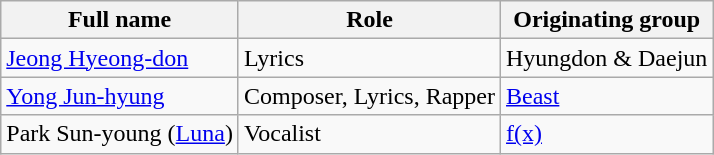<table class="wikitable">
<tr>
<th>Full name</th>
<th>Role</th>
<th>Originating group</th>
</tr>
<tr>
<td><a href='#'>Jeong Hyeong-don</a></td>
<td>Lyrics</td>
<td>Hyungdon & Daejun</td>
</tr>
<tr>
<td><a href='#'>Yong Jun-hyung</a></td>
<td>Composer, Lyrics, Rapper</td>
<td><a href='#'>Beast</a></td>
</tr>
<tr>
<td>Park Sun-young (<a href='#'>Luna</a>)</td>
<td>Vocalist</td>
<td><a href='#'>f(x)</a></td>
</tr>
</table>
